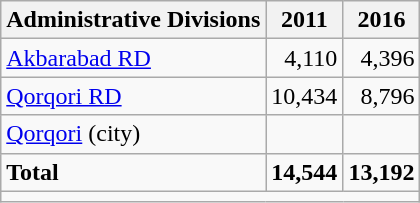<table class="wikitable">
<tr>
<th>Administrative Divisions</th>
<th>2011</th>
<th>2016</th>
</tr>
<tr>
<td><a href='#'>Akbarabad RD</a></td>
<td style="text-align: right;">4,110</td>
<td style="text-align: right;">4,396</td>
</tr>
<tr>
<td><a href='#'>Qorqori RD</a></td>
<td style="text-align: right;">10,434</td>
<td style="text-align: right;">8,796</td>
</tr>
<tr>
<td><a href='#'>Qorqori</a> (city)</td>
<td style="text-align: right;"></td>
<td style="text-align: right;"></td>
</tr>
<tr>
<td><strong>Total</strong></td>
<td style="text-align: right;"><strong>14,544</strong></td>
<td style="text-align: right;"><strong>13,192</strong></td>
</tr>
<tr>
<td colspan=3></td>
</tr>
</table>
